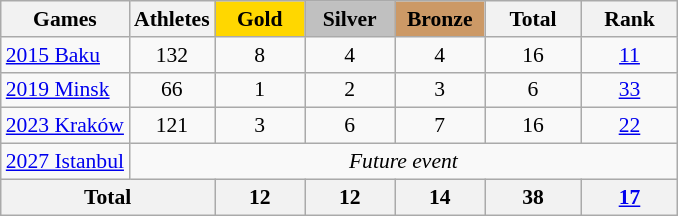<table class="wikitable" style="text-align:center; font-size:90%;">
<tr>
<th>Games</th>
<th>Athletes</th>
<td style="background:gold; width:3.7em; font-weight:bold;">Gold</td>
<td style="background:silver; width:3.7em; font-weight:bold;">Silver</td>
<td style="background:#cc9966; width:3.7em; font-weight:bold;">Bronze</td>
<th style="width:4em; font-weight:bold;">Total</th>
<th style="width:4em; font-weight:bold;">Rank</th>
</tr>
<tr>
<td align=left> <a href='#'>2015 Baku</a></td>
<td>132</td>
<td>8</td>
<td>4</td>
<td>4</td>
<td>16</td>
<td><a href='#'>11</a></td>
</tr>
<tr>
<td align=left> <a href='#'>2019 Minsk</a></td>
<td>66</td>
<td>1</td>
<td>2</td>
<td>3</td>
<td>6</td>
<td><a href='#'>33</a></td>
</tr>
<tr>
<td align=left> <a href='#'>2023 Kraków</a></td>
<td>121</td>
<td>3</td>
<td>6</td>
<td>7</td>
<td>16</td>
<td><a href='#'>22</a></td>
</tr>
<tr>
<td align=left> <a href='#'>2027 Istanbul</a></td>
<td colspan=6><em>Future event</em></td>
</tr>
<tr>
<th colspan=2>Total</th>
<th>12</th>
<th>12</th>
<th>14</th>
<th>38</th>
<th><a href='#'>17</a></th>
</tr>
</table>
